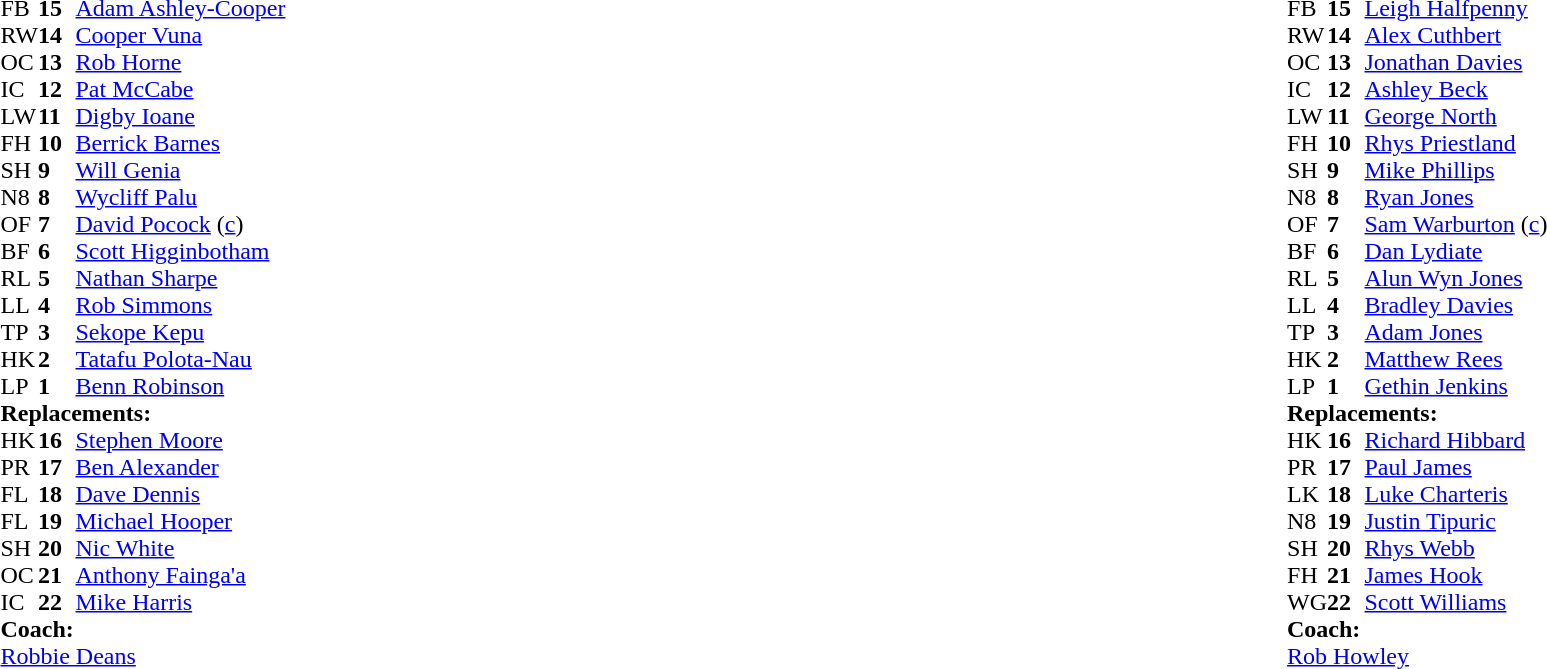<table width="100%">
<tr>
<td valign="top" width="50%"><br><table style="font-size: 100%" cellspacing="0" cellpadding="0">
<tr>
<th width="25"></th>
<th width="25"></th>
</tr>
<tr>
<td>FB</td>
<td><strong>15</strong></td>
<td><a href='#'>Adam Ashley-Cooper</a></td>
</tr>
<tr>
<td>RW</td>
<td><strong>14</strong></td>
<td><a href='#'>Cooper Vuna</a></td>
<td></td>
<td></td>
</tr>
<tr>
<td>OC</td>
<td><strong>13</strong></td>
<td><a href='#'>Rob Horne</a></td>
</tr>
<tr>
<td>IC</td>
<td><strong>12</strong></td>
<td><a href='#'>Pat McCabe</a></td>
</tr>
<tr>
<td>LW</td>
<td><strong>11</strong></td>
<td><a href='#'>Digby Ioane</a></td>
</tr>
<tr>
<td>FH</td>
<td><strong>10</strong></td>
<td><a href='#'>Berrick Barnes</a></td>
<td></td>
<td></td>
</tr>
<tr>
<td>SH</td>
<td><strong>9</strong></td>
<td><a href='#'>Will Genia</a></td>
</tr>
<tr>
<td>N8</td>
<td><strong>8</strong></td>
<td><a href='#'>Wycliff Palu</a></td>
<td></td>
<td></td>
</tr>
<tr>
<td>OF</td>
<td><strong>7</strong></td>
<td><a href='#'>David Pocock</a> (<a href='#'>c</a>)</td>
</tr>
<tr>
<td>BF</td>
<td><strong>6</strong></td>
<td><a href='#'>Scott Higginbotham</a></td>
</tr>
<tr>
<td>RL</td>
<td><strong>5</strong></td>
<td><a href='#'>Nathan Sharpe</a></td>
</tr>
<tr>
<td>LL</td>
<td><strong>4</strong></td>
<td><a href='#'>Rob Simmons</a></td>
<td></td>
<td></td>
</tr>
<tr>
<td>TP</td>
<td><strong>3</strong></td>
<td><a href='#'>Sekope Kepu</a></td>
</tr>
<tr>
<td>HK</td>
<td><strong>2</strong></td>
<td><a href='#'>Tatafu Polota-Nau</a></td>
<td></td>
<td></td>
</tr>
<tr>
<td>LP</td>
<td><strong>1</strong></td>
<td><a href='#'>Benn Robinson</a></td>
<td></td>
<td></td>
</tr>
<tr>
<td colspan=3><strong>Replacements:</strong></td>
</tr>
<tr>
<td>HK</td>
<td><strong>16</strong></td>
<td><a href='#'>Stephen Moore</a></td>
<td></td>
<td></td>
</tr>
<tr>
<td>PR</td>
<td><strong>17</strong></td>
<td><a href='#'>Ben Alexander</a></td>
<td></td>
<td></td>
</tr>
<tr>
<td>FL</td>
<td><strong>18</strong></td>
<td><a href='#'>Dave Dennis</a></td>
<td></td>
<td></td>
</tr>
<tr>
<td>FL</td>
<td><strong>19</strong></td>
<td><a href='#'>Michael Hooper</a></td>
<td></td>
<td></td>
</tr>
<tr>
<td>SH</td>
<td><strong>20</strong></td>
<td><a href='#'>Nic White</a></td>
</tr>
<tr>
<td>OC</td>
<td><strong>21</strong></td>
<td><a href='#'>Anthony Fainga'a</a></td>
<td></td>
<td></td>
</tr>
<tr>
<td>IC</td>
<td><strong>22</strong></td>
<td><a href='#'>Mike Harris</a></td>
<td></td>
<td></td>
</tr>
<tr>
<td colspan=3><strong>Coach:</strong></td>
</tr>
<tr>
<td colspan="4"> <a href='#'>Robbie Deans</a></td>
</tr>
</table>
</td>
<td valign="top" width="50%"><br><table style="font-size: 100%" cellspacing="0" cellpadding="0" align="center">
<tr>
<th width="25"></th>
<th width="25"></th>
</tr>
<tr>
<td>FB</td>
<td><strong>15</strong></td>
<td><a href='#'>Leigh Halfpenny</a></td>
</tr>
<tr>
<td>RW</td>
<td><strong>14</strong></td>
<td><a href='#'>Alex Cuthbert</a></td>
</tr>
<tr>
<td>OC</td>
<td><strong>13</strong></td>
<td><a href='#'>Jonathan Davies</a></td>
</tr>
<tr>
<td>IC</td>
<td><strong>12</strong></td>
<td><a href='#'>Ashley Beck</a></td>
</tr>
<tr>
<td>LW</td>
<td><strong>11</strong></td>
<td><a href='#'>George North</a></td>
</tr>
<tr>
<td>FH</td>
<td><strong>10</strong></td>
<td><a href='#'>Rhys Priestland</a></td>
</tr>
<tr>
<td>SH</td>
<td><strong>9</strong></td>
<td><a href='#'>Mike Phillips</a></td>
<td></td>
<td></td>
</tr>
<tr>
<td>N8</td>
<td><strong>8</strong></td>
<td><a href='#'>Ryan Jones</a></td>
</tr>
<tr>
<td>OF</td>
<td><strong>7</strong></td>
<td><a href='#'>Sam Warburton</a> (<a href='#'>c</a>)</td>
</tr>
<tr>
<td>BF</td>
<td><strong>6</strong></td>
<td><a href='#'>Dan Lydiate</a></td>
</tr>
<tr>
<td>RL</td>
<td><strong>5</strong></td>
<td><a href='#'>Alun Wyn Jones</a></td>
<td></td>
<td></td>
</tr>
<tr>
<td>LL</td>
<td><strong>4</strong></td>
<td><a href='#'>Bradley Davies</a></td>
</tr>
<tr>
<td>TP</td>
<td><strong>3</strong></td>
<td><a href='#'>Adam Jones</a></td>
</tr>
<tr>
<td>HK</td>
<td><strong>2</strong></td>
<td><a href='#'>Matthew Rees</a></td>
<td></td>
<td></td>
</tr>
<tr>
<td>LP</td>
<td><strong>1</strong></td>
<td><a href='#'>Gethin Jenkins</a></td>
</tr>
<tr>
<td colspan=3><strong>Replacements:</strong></td>
</tr>
<tr>
<td>HK</td>
<td><strong>16</strong></td>
<td><a href='#'>Richard Hibbard</a></td>
<td></td>
<td></td>
</tr>
<tr>
<td>PR</td>
<td><strong>17</strong></td>
<td><a href='#'>Paul James</a></td>
</tr>
<tr>
<td>LK</td>
<td><strong>18</strong></td>
<td><a href='#'>Luke Charteris</a></td>
<td></td>
<td></td>
</tr>
<tr>
<td>N8</td>
<td><strong>19</strong></td>
<td><a href='#'>Justin Tipuric</a></td>
</tr>
<tr>
<td>SH</td>
<td><strong>20</strong></td>
<td><a href='#'>Rhys Webb</a></td>
<td></td>
<td></td>
</tr>
<tr>
<td>FH</td>
<td><strong>21</strong></td>
<td><a href='#'>James Hook</a></td>
</tr>
<tr>
<td>WG</td>
<td><strong>22</strong></td>
<td><a href='#'>Scott Williams</a></td>
</tr>
<tr>
<td colspan=3><strong>Coach:</strong></td>
</tr>
<tr>
<td colspan="4"> <a href='#'>Rob Howley</a></td>
</tr>
</table>
</td>
</tr>
</table>
